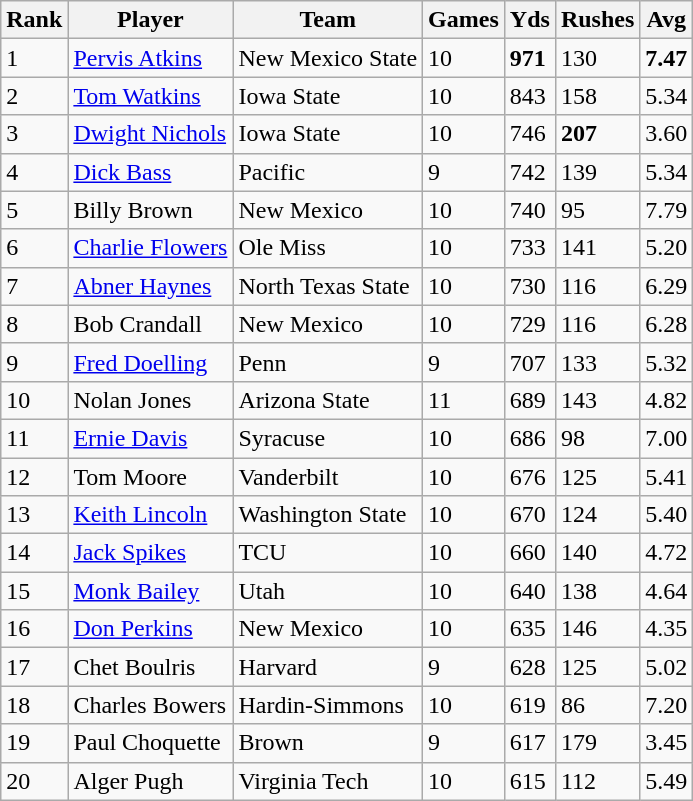<table class="wikitable sortable">
<tr>
<th>Rank</th>
<th>Player</th>
<th>Team</th>
<th>Games</th>
<th>Yds</th>
<th>Rushes</th>
<th>Avg</th>
</tr>
<tr>
<td>1</td>
<td><a href='#'>Pervis Atkins</a></td>
<td>New Mexico State</td>
<td>10</td>
<td><strong>971</strong></td>
<td>130</td>
<td><strong>7.47</strong></td>
</tr>
<tr>
<td>2</td>
<td><a href='#'>Tom Watkins</a></td>
<td>Iowa State</td>
<td>10</td>
<td>843</td>
<td>158</td>
<td>5.34</td>
</tr>
<tr>
<td>3</td>
<td><a href='#'>Dwight Nichols</a></td>
<td>Iowa State</td>
<td>10</td>
<td>746</td>
<td><strong>207</strong></td>
<td>3.60</td>
</tr>
<tr>
<td>4</td>
<td><a href='#'>Dick Bass</a></td>
<td>Pacific</td>
<td>9</td>
<td>742</td>
<td>139</td>
<td>5.34</td>
</tr>
<tr>
<td>5</td>
<td>Billy Brown</td>
<td>New Mexico</td>
<td>10</td>
<td>740</td>
<td>95</td>
<td>7.79</td>
</tr>
<tr>
<td>6</td>
<td><a href='#'>Charlie Flowers</a></td>
<td>Ole Miss</td>
<td>10</td>
<td>733</td>
<td>141</td>
<td>5.20</td>
</tr>
<tr>
<td>7</td>
<td><a href='#'>Abner Haynes</a></td>
<td>North Texas State</td>
<td>10</td>
<td>730</td>
<td>116</td>
<td>6.29</td>
</tr>
<tr>
<td>8</td>
<td>Bob Crandall</td>
<td>New Mexico</td>
<td>10</td>
<td>729</td>
<td>116</td>
<td>6.28</td>
</tr>
<tr>
<td>9</td>
<td><a href='#'>Fred Doelling</a></td>
<td>Penn</td>
<td>9</td>
<td>707</td>
<td>133</td>
<td>5.32</td>
</tr>
<tr>
<td>10</td>
<td>Nolan Jones</td>
<td>Arizona State</td>
<td>11</td>
<td>689</td>
<td>143</td>
<td>4.82</td>
</tr>
<tr>
<td>11</td>
<td><a href='#'>Ernie Davis</a></td>
<td>Syracuse</td>
<td>10</td>
<td>686</td>
<td>98</td>
<td>7.00</td>
</tr>
<tr>
<td>12</td>
<td>Tom Moore</td>
<td>Vanderbilt</td>
<td>10</td>
<td>676</td>
<td>125</td>
<td>5.41</td>
</tr>
<tr>
<td>13</td>
<td><a href='#'>Keith Lincoln</a></td>
<td>Washington State</td>
<td>10</td>
<td>670</td>
<td>124</td>
<td>5.40</td>
</tr>
<tr>
<td>14</td>
<td><a href='#'>Jack Spikes</a></td>
<td>TCU</td>
<td>10</td>
<td>660</td>
<td>140</td>
<td>4.72</td>
</tr>
<tr>
<td>15</td>
<td><a href='#'>Monk Bailey</a></td>
<td>Utah</td>
<td>10</td>
<td>640</td>
<td>138</td>
<td>4.64</td>
</tr>
<tr>
<td>16</td>
<td><a href='#'>Don Perkins</a></td>
<td>New Mexico</td>
<td>10</td>
<td>635</td>
<td>146</td>
<td>4.35</td>
</tr>
<tr>
<td>17</td>
<td>Chet Boulris</td>
<td>Harvard</td>
<td>9</td>
<td>628</td>
<td>125</td>
<td>5.02</td>
</tr>
<tr>
<td>18</td>
<td>Charles Bowers</td>
<td>Hardin-Simmons</td>
<td>10</td>
<td>619</td>
<td>86</td>
<td>7.20</td>
</tr>
<tr>
<td>19</td>
<td>Paul Choquette</td>
<td>Brown</td>
<td>9</td>
<td>617</td>
<td>179</td>
<td>3.45</td>
</tr>
<tr>
<td>20</td>
<td>Alger Pugh</td>
<td>Virginia Tech</td>
<td>10</td>
<td>615</td>
<td>112</td>
<td>5.49</td>
</tr>
</table>
